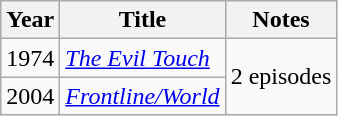<table class="wikitable">
<tr>
<th>Year</th>
<th>Title</th>
<th>Notes</th>
</tr>
<tr>
<td>1974</td>
<td><em><a href='#'>The Evil Touch</a></em></td>
<td rowspan=2>2 episodes</td>
</tr>
<tr>
<td>2004</td>
<td><em><a href='#'>Frontline/World</a></em></td>
</tr>
</table>
